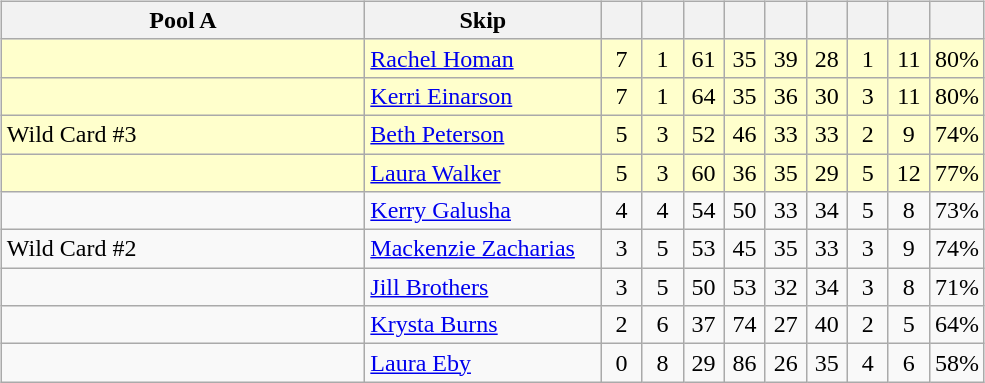<table>
<tr>
<td valign=top width=10%><br><table class=wikitable style="text-align: center;">
<tr>
<th width=235>Pool A</th>
<th width=150>Skip</th>
<th width=20></th>
<th width=20></th>
<th width=20></th>
<th width=20></th>
<th width=20></th>
<th width=20></th>
<th width=20></th>
<th width=20></th>
<th width=20></th>
</tr>
<tr bgcolor=#ffffcc>
<td style="text-align: left;"></td>
<td style="text-align: left;"><a href='#'>Rachel Homan</a></td>
<td>7</td>
<td>1</td>
<td>61</td>
<td>35</td>
<td>39</td>
<td>28</td>
<td>1</td>
<td>11</td>
<td>80%</td>
</tr>
<tr bgcolor=#ffffcc>
<td style="text-align: left;"></td>
<td style="text-align: left;"><a href='#'>Kerri Einarson</a></td>
<td>7</td>
<td>1</td>
<td>64</td>
<td>35</td>
<td>36</td>
<td>30</td>
<td>3</td>
<td>11</td>
<td>80%</td>
</tr>
<tr bgcolor=#ffffcc>
<td style="text-align: left;"> Wild Card #3</td>
<td style="text-align: left;"><a href='#'>Beth Peterson</a></td>
<td>5</td>
<td>3</td>
<td>52</td>
<td>46</td>
<td>33</td>
<td>33</td>
<td>2</td>
<td>9</td>
<td>74%</td>
</tr>
<tr bgcolor=#ffffcc>
<td style="text-align: left;"></td>
<td style="text-align: left;"><a href='#'>Laura Walker</a></td>
<td>5</td>
<td>3</td>
<td>60</td>
<td>36</td>
<td>35</td>
<td>29</td>
<td>5</td>
<td>12</td>
<td>77%</td>
</tr>
<tr>
<td style="text-align: left;"></td>
<td style="text-align: left;"><a href='#'>Kerry Galusha</a></td>
<td>4</td>
<td>4</td>
<td>54</td>
<td>50</td>
<td>33</td>
<td>34</td>
<td>5</td>
<td>8</td>
<td>73%</td>
</tr>
<tr>
<td style="text-align: left;"> Wild Card #2</td>
<td style="text-align: left;"><a href='#'>Mackenzie Zacharias</a></td>
<td>3</td>
<td>5</td>
<td>53</td>
<td>45</td>
<td>35</td>
<td>33</td>
<td>3</td>
<td>9</td>
<td>74%</td>
</tr>
<tr>
<td style="text-align: left;"></td>
<td style="text-align: left;"><a href='#'>Jill Brothers</a></td>
<td>3</td>
<td>5</td>
<td>50</td>
<td>53</td>
<td>32</td>
<td>34</td>
<td>3</td>
<td>8</td>
<td>71%</td>
</tr>
<tr>
<td style="text-align: left;"></td>
<td style="text-align: left;"><a href='#'>Krysta Burns</a></td>
<td>2</td>
<td>6</td>
<td>37</td>
<td>74</td>
<td>27</td>
<td>40</td>
<td>2</td>
<td>5</td>
<td>64%</td>
</tr>
<tr>
<td style="text-align: left;"></td>
<td style="text-align: left;"><a href='#'>Laura Eby</a></td>
<td>0</td>
<td>8</td>
<td>29</td>
<td>86</td>
<td>26</td>
<td>35</td>
<td>4</td>
<td>6</td>
<td>58%</td>
</tr>
</table>
</td>
</tr>
</table>
